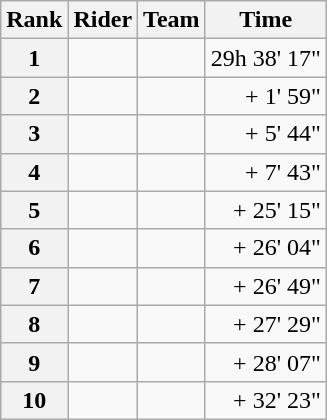<table class="wikitable" margin-bottom:0;">
<tr>
<th scope="col">Rank</th>
<th scope="col">Rider</th>
<th scope="col">Team</th>
<th scope="col">Time</th>
</tr>
<tr>
<th scope="row">1</th>
<td> </td>
<td></td>
<td align="right">29h 38' 17"</td>
</tr>
<tr>
<th scope="row">2</th>
<td></td>
<td></td>
<td align="right">+ 1' 59"</td>
</tr>
<tr>
<th scope="row">3</th>
<td></td>
<td></td>
<td align="right">+ 5' 44"</td>
</tr>
<tr>
<th scope="row">4</th>
<td></td>
<td></td>
<td align="right">+ 7' 43"</td>
</tr>
<tr>
<th scope="row">5</th>
<td></td>
<td></td>
<td align="right">+ 25' 15"</td>
</tr>
<tr>
<th scope="row">6</th>
<td> </td>
<td></td>
<td align="right">+ 26' 04"</td>
</tr>
<tr>
<th scope="row">7</th>
<td></td>
<td></td>
<td align="right">+ 26' 49"</td>
</tr>
<tr>
<th scope="row">8</th>
<td> </td>
<td></td>
<td align="right">+ 27' 29"</td>
</tr>
<tr>
<th scope="row">9</th>
<td></td>
<td></td>
<td align="right">+ 28' 07"</td>
</tr>
<tr>
<th scope="row">10</th>
<td></td>
<td></td>
<td align="right">+ 32' 23"</td>
</tr>
</table>
